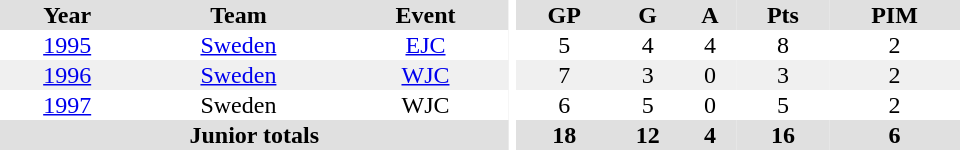<table border="0" cellpadding="1" cellspacing="0" ID="Table3" style="text-align:center; width:40em">
<tr ALIGN="center" bgcolor="#e0e0e0">
<th>Year</th>
<th>Team</th>
<th>Event</th>
<th rowspan="99" bgcolor="#ffffff"></th>
<th>GP</th>
<th>G</th>
<th>A</th>
<th>Pts</th>
<th>PIM</th>
</tr>
<tr>
<td><a href='#'>1995</a></td>
<td><a href='#'>Sweden</a></td>
<td><a href='#'>EJC</a></td>
<td>5</td>
<td>4</td>
<td>4</td>
<td>8</td>
<td>2</td>
</tr>
<tr bgcolor="#f0f0f0">
<td><a href='#'>1996</a></td>
<td><a href='#'>Sweden</a></td>
<td><a href='#'>WJC</a></td>
<td>7</td>
<td>3</td>
<td>0</td>
<td>3</td>
<td>2</td>
</tr>
<tr>
<td><a href='#'>1997</a></td>
<td>Sweden</td>
<td>WJC</td>
<td>6</td>
<td>5</td>
<td>0</td>
<td>5</td>
<td>2</td>
</tr>
<tr bgcolor="#e0e0e0">
<th colspan="3">Junior totals</th>
<th>18</th>
<th>12</th>
<th>4</th>
<th>16</th>
<th>6</th>
</tr>
</table>
